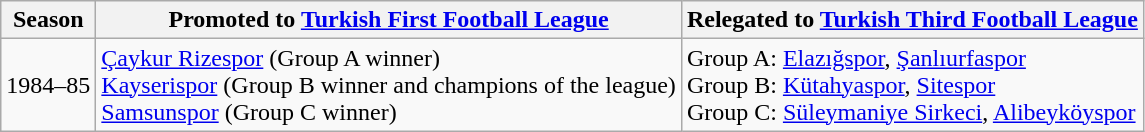<table class="wikitable">
<tr>
<th>Season</th>
<th>Promoted to <a href='#'>Turkish First Football League</a></th>
<th>Relegated to <a href='#'>Turkish Third Football League</a></th>
</tr>
<tr>
<td>1984–85</td>
<td><a href='#'>Çaykur Rizespor</a> (Group A winner)<br><a href='#'>Kayserispor</a> (Group B winner and champions of the league)<br><a href='#'>Samsunspor</a> (Group C winner)</td>
<td>Group A: <a href='#'>Elazığspor</a>, <a href='#'>Şanlıurfaspor</a><br>Group B: <a href='#'>Kütahyaspor</a>, <a href='#'>Sitespor</a><br>Group C: <a href='#'>Süleymaniye Sirkeci</a>, <a href='#'>Alibeyköyspor</a></td>
</tr>
</table>
